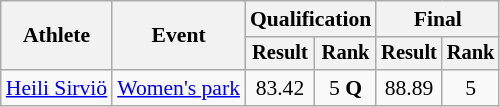<table class="wikitable" style="font-size:90%">
<tr>
<th rowspan="2">Athlete</th>
<th rowspan="2">Event</th>
<th colspan="2">Qualification</th>
<th colspan="2">Final</th>
</tr>
<tr style="font-size:95%">
<th>Result</th>
<th>Rank</th>
<th>Result</th>
<th>Rank</th>
</tr>
<tr align=center>
<td align=left><a href='#'>Heili Sirviö</a></td>
<td align=left><a href='#'>Women's park</a></td>
<td>83.42</td>
<td>5 <strong>Q</strong></td>
<td>88.89</td>
<td>5</td>
</tr>
</table>
